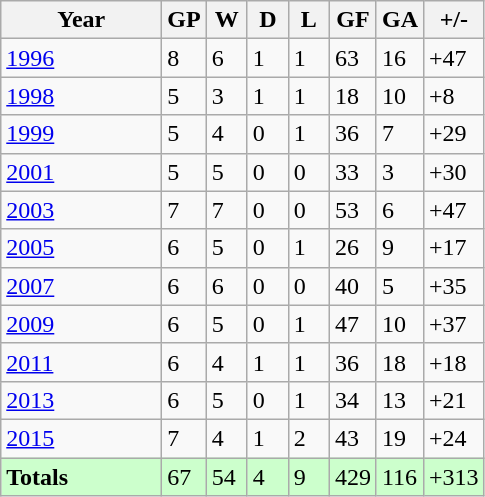<table class="wikitable">
<tr>
<th width=100>Year</th>
<th width=20>GP</th>
<th width=20>W</th>
<th width=20>D</th>
<th width=20>L</th>
<th width=20>GF</th>
<th width=20>GA</th>
<th width=20>+/-</th>
</tr>
<tr>
<td style="text-align:left;"> <a href='#'>1996</a></td>
<td>8</td>
<td>6</td>
<td>1</td>
<td>1</td>
<td>63</td>
<td>16</td>
<td>+47</td>
</tr>
<tr>
<td style="text-align:left;"> <a href='#'>1998</a></td>
<td>5</td>
<td>3</td>
<td>1</td>
<td>1</td>
<td>18</td>
<td>10</td>
<td>+8</td>
</tr>
<tr>
<td style="text-align:left;"> <a href='#'>1999</a></td>
<td>5</td>
<td>4</td>
<td>0</td>
<td>1</td>
<td>36</td>
<td>7</td>
<td>+29</td>
</tr>
<tr>
<td style="text-align:left;"> <a href='#'>2001</a></td>
<td>5</td>
<td>5</td>
<td>0</td>
<td>0</td>
<td>33</td>
<td>3</td>
<td>+30</td>
</tr>
<tr>
<td style="text-align:left;"> <a href='#'>2003</a></td>
<td>7</td>
<td>7</td>
<td>0</td>
<td>0</td>
<td>53</td>
<td>6</td>
<td>+47</td>
</tr>
<tr>
<td style="text-align:left;"> <a href='#'>2005</a></td>
<td>6</td>
<td>5</td>
<td>0</td>
<td>1</td>
<td>26</td>
<td>9</td>
<td>+17</td>
</tr>
<tr>
<td style="text-align:left;"> <a href='#'>2007</a></td>
<td>6</td>
<td>6</td>
<td>0</td>
<td>0</td>
<td>40</td>
<td>5</td>
<td>+35</td>
</tr>
<tr>
<td style="text-align:left;"> <a href='#'>2009</a></td>
<td>6</td>
<td>5</td>
<td>0</td>
<td>1</td>
<td>47</td>
<td>10</td>
<td>+37</td>
</tr>
<tr>
<td style="text-align:left;"> <a href='#'>2011</a></td>
<td>6</td>
<td>4</td>
<td>1</td>
<td>1</td>
<td>36</td>
<td>18</td>
<td>+18</td>
</tr>
<tr>
<td style="text-align:left;"> <a href='#'>2013</a></td>
<td>6</td>
<td>5</td>
<td>0</td>
<td>1</td>
<td>34</td>
<td>13</td>
<td>+21</td>
</tr>
<tr>
<td style="text-align:left;"> <a href='#'>2015</a></td>
<td>7</td>
<td>4</td>
<td>1</td>
<td>2</td>
<td>43</td>
<td>19</td>
<td>+24</td>
</tr>
<tr style="background:#ccffcc;">
<td style="text-align:left;"><strong>Totals</strong></td>
<td>67</td>
<td>54</td>
<td>4</td>
<td>9</td>
<td>429</td>
<td>116</td>
<td>+313</td>
</tr>
</table>
